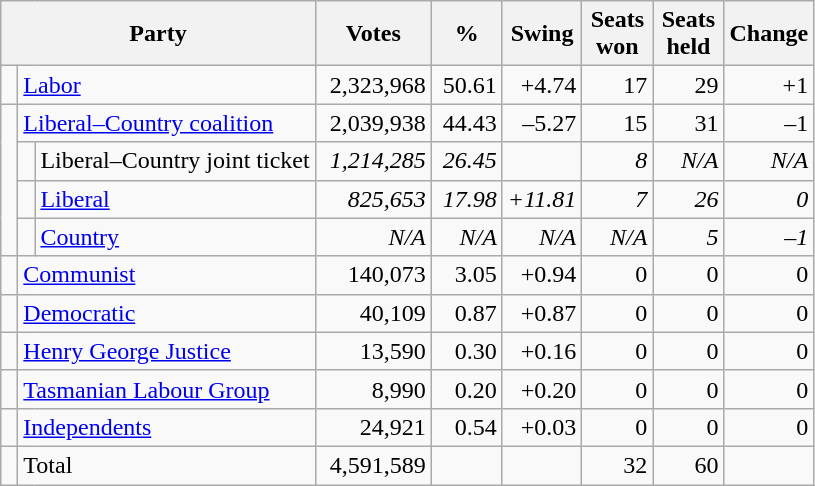<table class="wikitable">
<tr>
<th colspan=3 style="width:180px">Party</th>
<th style="width:70px">Votes</th>
<th style="width:40px">%</th>
<th style="width:40px">Swing</th>
<th style="width:40px">Seats won</th>
<th style="width:40px">Seats held</th>
<th style="width:40px">Change</th>
</tr>
<tr>
<td> </td>
<td colspan=2><a href='#'>Labor</a></td>
<td align=right>2,323,968</td>
<td align=right>50.61</td>
<td align=right>+4.74</td>
<td align=right>17</td>
<td align=right>29</td>
<td align=right>+1</td>
</tr>
<tr>
<td rowspan=4> </td>
<td colspan=2><a href='#'>Liberal–Country coalition</a></td>
<td align=right>2,039,938</td>
<td align=right>44.43</td>
<td align=right>–5.27</td>
<td align=right>15</td>
<td align=right>31</td>
<td align=right>–1</td>
</tr>
<tr>
<td> </td>
<td>Liberal–Country joint ticket</td>
<td align=right><em>1,214,285</em></td>
<td align=right><em>26.45</em></td>
<td align=right></td>
<td align=right><em>8</em></td>
<td align=right><em>N/A</em></td>
<td align=right><em>N/A</em></td>
</tr>
<tr>
<td> </td>
<td><a href='#'>Liberal</a></td>
<td align=right><em>825,653</em></td>
<td align=right><em>17.98</em></td>
<td align=right><em>+11.81</em></td>
<td align=right><em>7</em></td>
<td align=right><em>26</em></td>
<td align=right><em>0</em></td>
</tr>
<tr>
<td> </td>
<td><a href='#'>Country</a></td>
<td align=right><em>N/A</em></td>
<td align=right><em>N/A</em></td>
<td align=right><em>N/A</em></td>
<td align=right><em>N/A</em></td>
<td align=right><em>5</em></td>
<td align=right><em>–1</em></td>
</tr>
<tr>
<td> </td>
<td colspan=2><a href='#'>Communist</a></td>
<td align=right>140,073</td>
<td align=right>3.05</td>
<td align=right>+0.94</td>
<td align=right>0</td>
<td align=right>0</td>
<td align=right>0</td>
</tr>
<tr>
<td> </td>
<td colspan=2><a href='#'>Democratic</a></td>
<td align=right>40,109</td>
<td align=right>0.87</td>
<td align=right>+0.87</td>
<td align=right>0</td>
<td align=right>0</td>
<td align=right>0</td>
</tr>
<tr>
<td> </td>
<td colspan=2><a href='#'>Henry George Justice</a></td>
<td align=right>13,590</td>
<td align=right>0.30</td>
<td align=right>+0.16</td>
<td align=right>0</td>
<td align=right>0</td>
<td align=right>0</td>
</tr>
<tr>
<td> </td>
<td colspan=2><a href='#'>Tasmanian Labour Group</a></td>
<td align=right>8,990</td>
<td align=right>0.20</td>
<td align=right>+0.20</td>
<td align=right>0</td>
<td align=right>0</td>
<td align=right>0</td>
</tr>
<tr>
<td> </td>
<td colspan=2><a href='#'>Independents</a></td>
<td align=right>24,921</td>
<td align=right>0.54</td>
<td align=right>+0.03</td>
<td align=right>0</td>
<td align=right>0</td>
<td align=right>0</td>
</tr>
<tr>
<td> </td>
<td colspan=2>Total</td>
<td align=right>4,591,589</td>
<td align=right> </td>
<td align=right> </td>
<td align=right>32</td>
<td align=right>60</td>
<td align=right></td>
</tr>
</table>
